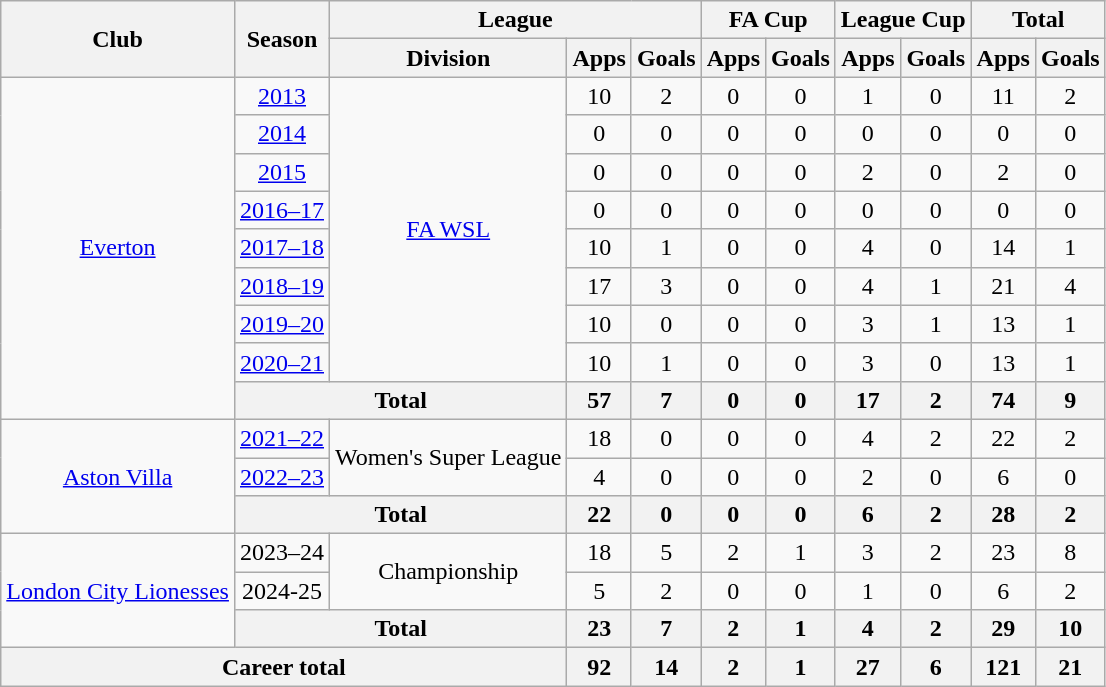<table class="wikitable" style="text-align:center">
<tr>
<th rowspan="2">Club</th>
<th rowspan="2">Season</th>
<th colspan="3">League</th>
<th colspan="2">FA Cup</th>
<th colspan="2">League Cup</th>
<th colspan="2">Total</th>
</tr>
<tr>
<th>Division</th>
<th>Apps</th>
<th>Goals</th>
<th>Apps</th>
<th>Goals</th>
<th>Apps</th>
<th>Goals</th>
<th>Apps</th>
<th>Goals</th>
</tr>
<tr>
<td rowspan="9"><a href='#'>Everton</a></td>
<td><a href='#'>2013</a></td>
<td rowspan="8"><a href='#'>FA WSL</a></td>
<td>10</td>
<td>2</td>
<td>0</td>
<td>0</td>
<td>1</td>
<td>0</td>
<td>11</td>
<td>2</td>
</tr>
<tr>
<td><a href='#'>2014</a></td>
<td>0</td>
<td>0</td>
<td>0</td>
<td>0</td>
<td>0</td>
<td>0</td>
<td>0</td>
<td>0</td>
</tr>
<tr>
<td><a href='#'>2015</a></td>
<td>0</td>
<td>0</td>
<td>0</td>
<td>0</td>
<td>2</td>
<td>0</td>
<td>2</td>
<td>0</td>
</tr>
<tr>
<td><a href='#'>2016–17</a></td>
<td>0</td>
<td>0</td>
<td>0</td>
<td>0</td>
<td>0</td>
<td>0</td>
<td>0</td>
<td>0</td>
</tr>
<tr>
<td><a href='#'>2017–18</a></td>
<td>10</td>
<td>1</td>
<td>0</td>
<td>0</td>
<td>4</td>
<td>0</td>
<td>14</td>
<td>1</td>
</tr>
<tr>
<td><a href='#'>2018–19</a></td>
<td>17</td>
<td>3</td>
<td>0</td>
<td>0</td>
<td>4</td>
<td>1</td>
<td>21</td>
<td>4</td>
</tr>
<tr>
<td><a href='#'>2019–20</a></td>
<td>10</td>
<td>0</td>
<td>0</td>
<td>0</td>
<td>3</td>
<td>1</td>
<td>13</td>
<td>1</td>
</tr>
<tr>
<td><a href='#'>2020–21</a></td>
<td>10</td>
<td>1</td>
<td>0</td>
<td>0</td>
<td>3</td>
<td>0</td>
<td>13</td>
<td>1</td>
</tr>
<tr>
<th colspan="2">Total</th>
<th>57</th>
<th>7</th>
<th>0</th>
<th>0</th>
<th>17</th>
<th>2</th>
<th>74</th>
<th>9</th>
</tr>
<tr>
<td rowspan="3"><a href='#'>Aston Villa</a></td>
<td><a href='#'>2021–22</a></td>
<td rowspan="2">Women's Super League</td>
<td>18</td>
<td>0</td>
<td>0</td>
<td>0</td>
<td>4</td>
<td>2</td>
<td>22</td>
<td>2</td>
</tr>
<tr>
<td><a href='#'>2022–23</a></td>
<td>4</td>
<td>0</td>
<td>0</td>
<td>0</td>
<td>2</td>
<td>0</td>
<td>6</td>
<td>0</td>
</tr>
<tr>
<th colspan="2">Total</th>
<th>22</th>
<th>0</th>
<th>0</th>
<th>0</th>
<th>6</th>
<th>2</th>
<th>28</th>
<th>2</th>
</tr>
<tr>
<td rowspan="3"><a href='#'>London City Lionesses</a></td>
<td>2023–24</td>
<td rowspan="2">Championship</td>
<td>18</td>
<td>5</td>
<td>2</td>
<td>1</td>
<td>3</td>
<td>2</td>
<td>23</td>
<td>8</td>
</tr>
<tr>
<td>2024-25</td>
<td>5</td>
<td>2</td>
<td>0</td>
<td>0</td>
<td>1</td>
<td>0</td>
<td>6</td>
<td>2</td>
</tr>
<tr>
<th colspan="2">Total</th>
<th>23</th>
<th>7</th>
<th>2</th>
<th>1</th>
<th>4</th>
<th>2</th>
<th>29</th>
<th>10</th>
</tr>
<tr>
<th colspan="3">Career total</th>
<th>92</th>
<th>14</th>
<th>2</th>
<th>1</th>
<th>27</th>
<th>6</th>
<th>121</th>
<th>21</th>
</tr>
</table>
